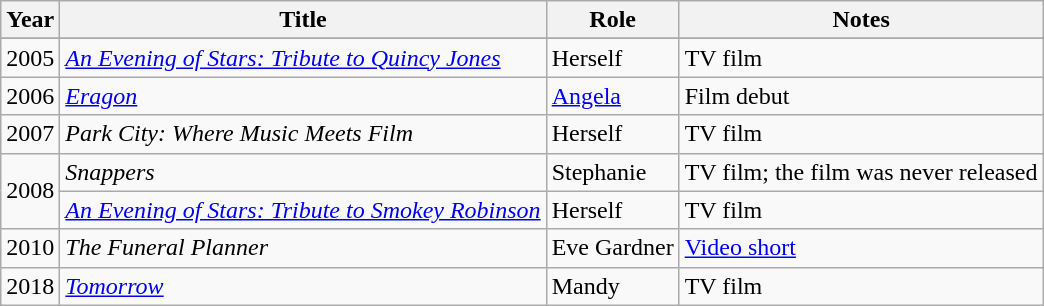<table class="wikitable sortable">
<tr>
<th>Year</th>
<th>Title</th>
<th>Role</th>
<th class="unsortable">Notes</th>
</tr>
<tr>
</tr>
<tr>
<td>2005</td>
<td><em><a href='#'>An Evening of Stars: Tribute to Quincy Jones</a></em></td>
<td>Herself</td>
<td>TV film</td>
</tr>
<tr>
<td>2006</td>
<td><em><a href='#'>Eragon</a></em></td>
<td><a href='#'>Angela</a></td>
<td>Film debut</td>
</tr>
<tr>
<td>2007</td>
<td><em>Park City: Where Music Meets Film</em></td>
<td>Herself</td>
<td>TV film</td>
</tr>
<tr>
<td rowspan="2">2008</td>
<td><em>Snappers</em></td>
<td>Stephanie</td>
<td>TV film; the film was never released</td>
</tr>
<tr>
<td><em><a href='#'>An Evening of Stars: Tribute to Smokey Robinson</a></em></td>
<td>Herself</td>
<td>TV film</td>
</tr>
<tr>
<td>2010</td>
<td><em>The Funeral Planner</em></td>
<td>Eve Gardner</td>
<td><a href='#'>Video short</a></td>
</tr>
<tr>
<td>2018</td>
<td><em><a href='#'>Tomorrow</a></em></td>
<td>Mandy</td>
<td>TV film</td>
</tr>
</table>
